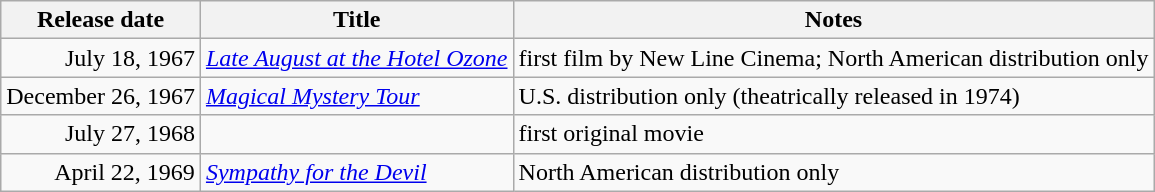<table class="wikitable sortable">
<tr>
<th>Release date</th>
<th>Title</th>
<th>Notes</th>
</tr>
<tr>
<td style="text-align:right;">July 18, 1967</td>
<td><em><a href='#'>Late August at the Hotel Ozone</a></em></td>
<td>first film by New Line Cinema; North American distribution only</td>
</tr>
<tr>
<td style="text-align:right;">December 26, 1967</td>
<td><em><a href='#'>Magical Mystery Tour</a></em></td>
<td>U.S. distribution only (theatrically released in 1974)</td>
</tr>
<tr>
<td style="text-align:right;">July 27, 1968</td>
<td></td>
<td>first original movie</td>
</tr>
<tr>
<td style="text-align:right;">April 22, 1969</td>
<td><em><a href='#'>Sympathy for the Devil</a></em></td>
<td>North American distribution only</td>
</tr>
</table>
